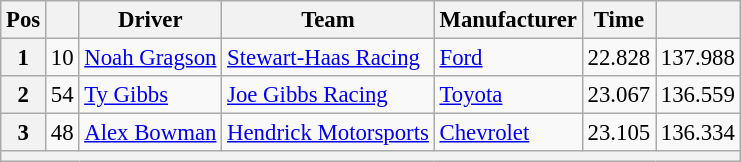<table class="wikitable" style="font-size:95%">
<tr>
<th>Pos</th>
<th></th>
<th>Driver</th>
<th>Team</th>
<th>Manufacturer</th>
<th>Time</th>
<th></th>
</tr>
<tr>
<th>1</th>
<td>10</td>
<td><a href='#'>Noah Gragson</a></td>
<td><a href='#'>Stewart-Haas Racing</a></td>
<td><a href='#'>Ford</a></td>
<td>22.828</td>
<td>137.988</td>
</tr>
<tr>
<th>2</th>
<td>54</td>
<td><a href='#'>Ty Gibbs</a></td>
<td><a href='#'>Joe Gibbs Racing</a></td>
<td><a href='#'>Toyota</a></td>
<td>23.067</td>
<td>136.559</td>
</tr>
<tr>
<th>3</th>
<td>48</td>
<td><a href='#'>Alex Bowman</a></td>
<td><a href='#'>Hendrick Motorsports</a></td>
<td><a href='#'>Chevrolet</a></td>
<td>23.105</td>
<td>136.334</td>
</tr>
<tr>
<th colspan="7"></th>
</tr>
</table>
